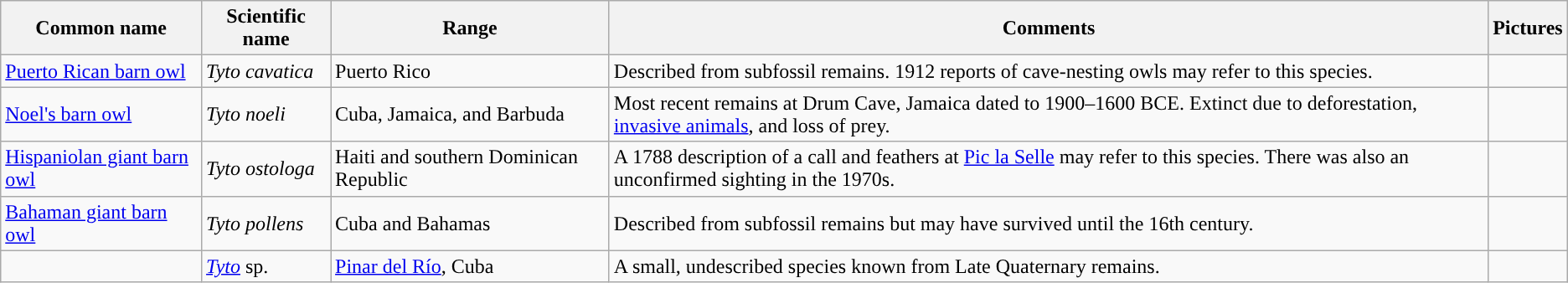<table class="wikitable">
<tr>
<th>Common name</th>
<th>Scientific name</th>
<th>Range</th>
<th class="unsortable">Comments</th>
<th>Pictures</th>
</tr>
<tr>
<td><a href='#'>Puerto Rican barn owl</a></td>
<td><em>Tyto cavatica</em></td>
<td>Puerto Rico</td>
<td>Described from subfossil remains. 1912 reports of cave-nesting owls may refer to this species.</td>
<td></td>
</tr>
<tr>
<td><a href='#'>Noel's barn owl</a></td>
<td><em>Tyto noeli</em></td>
<td>Cuba, Jamaica, and Barbuda</td>
<td>Most recent remains at Drum Cave, Jamaica dated to 1900–1600 BCE. Extinct due to deforestation, <a href='#'>invasive animals</a>, and loss of prey.</td>
<td></td>
</tr>
<tr>
<td><a href='#'>Hispaniolan giant barn owl</a></td>
<td><em>Tyto ostologa</em></td>
<td>Haiti and southern Dominican Republic</td>
<td>A 1788 description of a call and feathers at <a href='#'>Pic la Selle</a> may refer to this species. There was also an unconfirmed sighting in the 1970s.</td>
<td></td>
</tr>
<tr>
<td><a href='#'>Bahaman giant barn owl</a></td>
<td><em>Tyto pollens</em></td>
<td>Cuba and Bahamas</td>
<td>Described from subfossil remains but may have survived until the 16th century.</td>
<td></td>
</tr>
<tr>
<td></td>
<td><em><a href='#'>Tyto</a></em> sp.</td>
<td><a href='#'>Pinar del Río</a>, Cuba</td>
<td>A small, undescribed species known from Late Quaternary remains.</td>
<td></td>
</tr>
</table>
